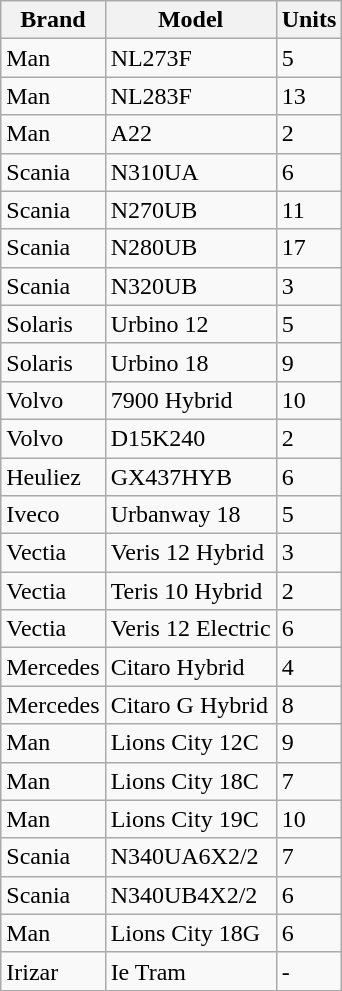<table class="wikitable">
<tr>
<th>Brand</th>
<th>Model</th>
<th>Units</th>
</tr>
<tr>
<td>Man</td>
<td>NL273F</td>
<td>5</td>
</tr>
<tr>
<td>Man</td>
<td>NL283F</td>
<td>13</td>
</tr>
<tr>
<td>Man</td>
<td>A22</td>
<td>2</td>
</tr>
<tr>
<td>Scania</td>
<td>N310UA</td>
<td>6</td>
</tr>
<tr>
<td>Scania</td>
<td>N270UB</td>
<td>11</td>
</tr>
<tr>
<td>Scania</td>
<td>N280UB</td>
<td>17</td>
</tr>
<tr>
<td>Scania</td>
<td>N320UB</td>
<td>3</td>
</tr>
<tr>
<td>Solaris</td>
<td>Urbino 12</td>
<td>5</td>
</tr>
<tr>
<td>Solaris</td>
<td>Urbino 18</td>
<td>9</td>
</tr>
<tr>
<td>Volvo</td>
<td>7900 Hybrid</td>
<td>10</td>
</tr>
<tr>
<td>Volvo</td>
<td>D15K240</td>
<td>2</td>
</tr>
<tr>
<td>Heuliez</td>
<td>GX437HYB</td>
<td>6</td>
</tr>
<tr>
<td>Iveco</td>
<td>Urbanway 18</td>
<td>5</td>
</tr>
<tr>
<td>Vectia</td>
<td>Veris 12 Hybrid</td>
<td>3</td>
</tr>
<tr>
<td>Vectia</td>
<td>Teris 10 Hybrid</td>
<td>2</td>
</tr>
<tr>
<td>Vectia</td>
<td>Veris 12 Electric</td>
<td>6</td>
</tr>
<tr>
<td>Mercedes</td>
<td>Citaro Hybrid</td>
<td>4</td>
</tr>
<tr>
<td>Mercedes</td>
<td>Citaro G Hybrid</td>
<td>8</td>
</tr>
<tr>
<td>Man</td>
<td>Lions City 12C</td>
<td>9</td>
</tr>
<tr>
<td>Man</td>
<td>Lions City 18C</td>
<td>7</td>
</tr>
<tr>
<td>Man</td>
<td>Lions City 19C</td>
<td>10</td>
</tr>
<tr>
<td>Scania</td>
<td>N340UA6X2/2</td>
<td>7</td>
</tr>
<tr>
<td>Scania</td>
<td>N340UB4X2/2</td>
<td>6</td>
</tr>
<tr>
<td>Man</td>
<td>Lions City 18G</td>
<td>6</td>
</tr>
<tr>
<td>Irizar</td>
<td>Ie Tram</td>
<td>-</td>
</tr>
</table>
